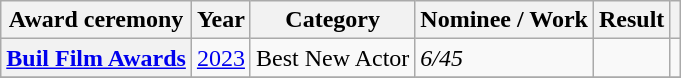<table class="wikitable plainrowheaders sortable">
<tr>
<th scope="col">Award ceremony</th>
<th scope="col">Year</th>
<th scope="col">Category</th>
<th scope="col">Nominee / Work</th>
<th scope="col">Result</th>
<th scope="col" class="unsortable"></th>
</tr>
<tr>
<th scope="row"><a href='#'>Buil Film Awards</a></th>
<td style="text-align:center"><a href='#'>2023</a></td>
<td>Best New Actor</td>
<td><em>6/45</em></td>
<td></td>
<td style="text-align:center"></td>
</tr>
<tr>
</tr>
</table>
